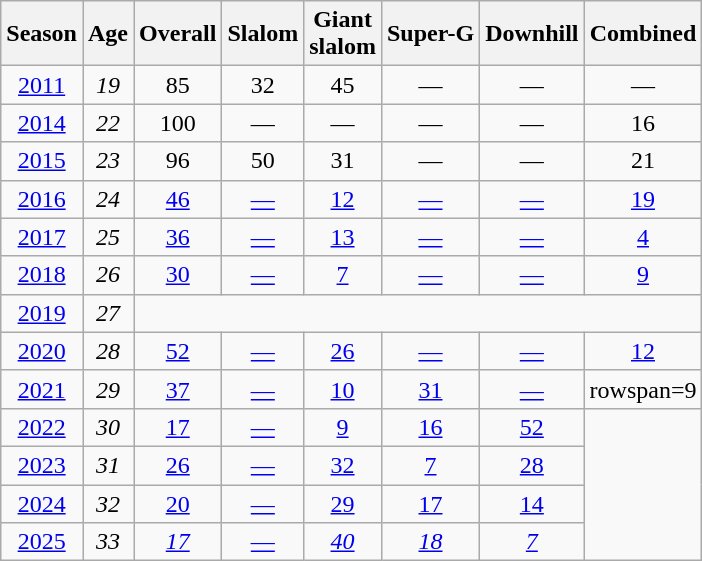<table class=wikitable style="text-align:center">
<tr>
<th>Season</th>
<th>Age</th>
<th>Overall</th>
<th>Slalom</th>
<th>Giant<br>slalom</th>
<th>Super-G</th>
<th>Downhill</th>
<th>Combined</th>
</tr>
<tr>
<td><a href='#'>2011</a></td>
<td><em>19</em></td>
<td>85</td>
<td>32</td>
<td>45</td>
<td>—</td>
<td>—</td>
<td>—</td>
</tr>
<tr>
<td><a href='#'>2014</a></td>
<td><em>22</em></td>
<td>100</td>
<td>—</td>
<td>—</td>
<td>—</td>
<td>—</td>
<td>16</td>
</tr>
<tr>
<td><a href='#'>2015</a></td>
<td><em>23</em></td>
<td>96</td>
<td>50</td>
<td>31</td>
<td>—</td>
<td>—</td>
<td>21</td>
</tr>
<tr>
<td><a href='#'>2016</a></td>
<td><em>24</em></td>
<td><a href='#'>46</a></td>
<td><a href='#'>—</a></td>
<td><a href='#'>12</a></td>
<td><a href='#'>—</a></td>
<td><a href='#'>—</a></td>
<td><a href='#'>19</a></td>
</tr>
<tr>
<td><a href='#'>2017</a></td>
<td><em>25</em></td>
<td><a href='#'>36</a></td>
<td><a href='#'>—</a></td>
<td><a href='#'>13</a></td>
<td><a href='#'>—</a></td>
<td><a href='#'>—</a></td>
<td><a href='#'>4</a></td>
</tr>
<tr>
<td><a href='#'>2018</a></td>
<td><em>26</em></td>
<td><a href='#'>30</a></td>
<td><a href='#'>—</a></td>
<td><a href='#'>7</a></td>
<td><a href='#'>—</a></td>
<td><a href='#'>—</a></td>
<td><a href='#'>9</a></td>
</tr>
<tr>
<td><a href='#'>2019</a></td>
<td><em>27</em></td>
<td colspan=6></td>
</tr>
<tr>
<td><a href='#'>2020</a></td>
<td><em>28</em></td>
<td><a href='#'>52</a></td>
<td><a href='#'>—</a></td>
<td><a href='#'>26</a></td>
<td><a href='#'>—</a></td>
<td><a href='#'>—</a></td>
<td><a href='#'>12</a></td>
</tr>
<tr>
<td><a href='#'>2021</a></td>
<td><em>29</em></td>
<td><a href='#'>37</a></td>
<td><a href='#'>—</a></td>
<td><a href='#'>10</a></td>
<td><a href='#'>31</a></td>
<td><a href='#'>—</a></td>
<td>rowspan=9 </td>
</tr>
<tr>
<td><a href='#'>2022</a></td>
<td><em>30</em></td>
<td><a href='#'>17</a></td>
<td><a href='#'>—</a></td>
<td><a href='#'>9</a></td>
<td><a href='#'>16</a></td>
<td><a href='#'>52</a></td>
</tr>
<tr>
<td><a href='#'>2023</a></td>
<td><em>31</em></td>
<td><a href='#'>26</a></td>
<td><a href='#'>—</a></td>
<td><a href='#'>32</a></td>
<td><a href='#'>7</a></td>
<td><a href='#'>28</a></td>
</tr>
<tr>
<td><a href='#'>2024</a></td>
<td><em>32</em></td>
<td><a href='#'>20</a></td>
<td><a href='#'>—</a></td>
<td><a href='#'>29</a></td>
<td><a href='#'>17</a></td>
<td><a href='#'>14</a></td>
</tr>
<tr>
<td><a href='#'>2025</a></td>
<td><em>33</em></td>
<td><a href='#'><em>17</em></a></td>
<td><a href='#'>—</a></td>
<td><a href='#'><em>40</em></a></td>
<td><a href='#'><em>18</em></a></td>
<td><a href='#'><em>7</em></a></td>
</tr>
</table>
